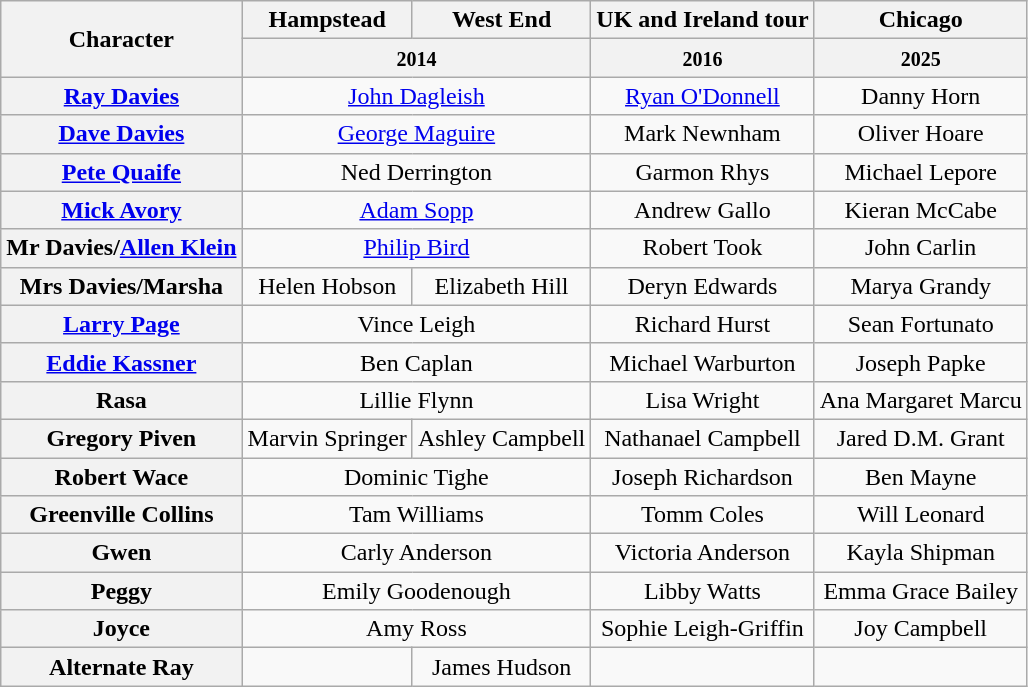<table class="wikitable">
<tr>
<th rowspan="2" scope="col">Character</th>
<th scope="col" class="unsortable">Hampstead</th>
<th scope="col" class="unsortable">West End</th>
<th>UK and Ireland tour</th>
<th>Chicago</th>
</tr>
<tr>
<th colspan="2"><small>2014</small></th>
<th><small>2016</small></th>
<th><small>2025</small></th>
</tr>
<tr>
<th scope="row"><a href='#'>Ray Davies</a></th>
<td align="center" colspan="2"><a href='#'>John Dagleish</a></td>
<td align="center" colspan="1"><a href='#'>Ryan O'Donnell</a></td>
<td align="center">Danny Horn</td>
</tr>
<tr>
<th scope="row"><a href='#'>Dave Davies</a></th>
<td align="center" colspan="2"><a href='#'>George Maguire</a></td>
<td align="center" colspan="1">Mark Newnham</td>
<td align="center">Oliver Hoare</td>
</tr>
<tr>
<th scope="row"><a href='#'>Pete Quaife</a></th>
<td align="center" colspan="2">Ned Derrington</td>
<td align="center" colspan="1">Garmon Rhys</td>
<td align="center">Michael Lepore</td>
</tr>
<tr>
<th scope="row"><a href='#'>Mick Avory</a></th>
<td align="center" colspan="2"><a href='#'>Adam Sopp</a></td>
<td align="center" colspan="1">Andrew Gallo</td>
<td align="center">Kieran McCabe</td>
</tr>
<tr>
<th scope="row">Mr Davies/<a href='#'>Allen Klein</a></th>
<td align="center" colspan="2"><a href='#'>Philip Bird</a></td>
<td align="center" colspan="1">Robert Took</td>
<td align="center">John Carlin</td>
</tr>
<tr>
<th scope="row">Mrs Davies/Marsha</th>
<td align="center" colspan="1">Helen Hobson</td>
<td align="center" colspan="1">Elizabeth Hill</td>
<td align="center" colspan="1">Deryn Edwards</td>
<td align="center">Marya Grandy</td>
</tr>
<tr>
<th scope="row"><a href='#'>Larry Page</a></th>
<td align="center" colspan="2">Vince Leigh</td>
<td align="center" colspan="1">Richard Hurst</td>
<td align="center">Sean Fortunato</td>
</tr>
<tr>
<th scope="row"><a href='#'>Eddie Kassner</a></th>
<td align="center" colspan="2">Ben Caplan</td>
<td align="center" colspan="1">Michael Warburton</td>
<td align="center">Joseph Papke</td>
</tr>
<tr>
<th scope="row">Rasa</th>
<td align="center" colspan="2">Lillie Flynn</td>
<td align="center" colspan="1">Lisa Wright</td>
<td align="center">Ana Margaret Marcu</td>
</tr>
<tr>
<th scope="row">Gregory Piven</th>
<td align="center" colspan="1">Marvin Springer</td>
<td align="center" colspan="1">Ashley Campbell</td>
<td align="center" colspan="1">Nathanael Campbell</td>
<td align="center">Jared D.M. Grant</td>
</tr>
<tr>
<th scope="row">Robert Wace</th>
<td align="center" colspan="2">Dominic Tighe</td>
<td align="center" colspan="1">Joseph Richardson</td>
<td align="center">Ben Mayne</td>
</tr>
<tr>
<th scope="row">Greenville Collins</th>
<td align="center" colspan="2">Tam Williams</td>
<td align="center" colspan="1">Tomm Coles</td>
<td align="center">Will Leonard</td>
</tr>
<tr>
<th scope="row">Gwen</th>
<td colspan="2" align="center">Carly Anderson</td>
<td align="center" colspan="1">Victoria Anderson</td>
<td align="center">Kayla Shipman</td>
</tr>
<tr>
<th scope="row">Peggy</th>
<td colspan="2" align="center">Emily Goodenough</td>
<td align="center" colspan="1">Libby Watts</td>
<td align="center">Emma Grace Bailey</td>
</tr>
<tr>
<th scope="row">Joyce</th>
<td colspan="2" align="center">Amy Ross</td>
<td align="center" colspan="1">Sophie Leigh-Griffin</td>
<td align="center">Joy Campbell</td>
</tr>
<tr>
<th>Alternate Ray</th>
<td></td>
<td align="center" colspan="1">James Hudson</td>
<td></td>
<td></td>
</tr>
</table>
